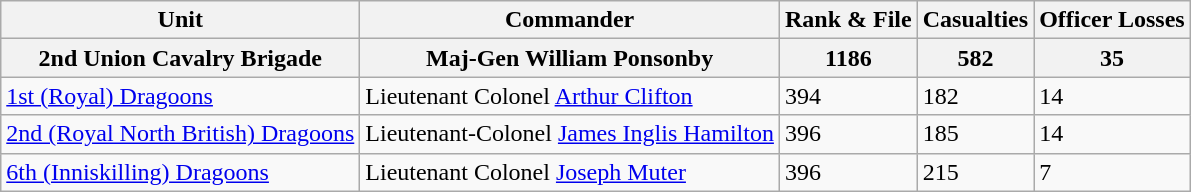<table class="wikitable">
<tr>
<th>Unit</th>
<th>Commander</th>
<th>Rank & File</th>
<th>Casualties</th>
<th>Officer Losses</th>
</tr>
<tr>
<th>2nd Union Cavalry Brigade</th>
<th>Maj-Gen William Ponsonby </th>
<th>1186</th>
<th>582</th>
<th>35</th>
</tr>
<tr>
<td><a href='#'>1st (Royal) Dragoons</a></td>
<td>Lieutenant Colonel <a href='#'>Arthur Clifton</a></td>
<td>394</td>
<td>182</td>
<td>14</td>
</tr>
<tr>
<td><a href='#'>2nd (Royal North British) Dragoons</a></td>
<td>Lieutenant-Colonel <a href='#'>James Inglis Hamilton</a> </td>
<td>396</td>
<td>185</td>
<td>14</td>
</tr>
<tr>
<td><a href='#'>6th (Inniskilling) Dragoons</a></td>
<td>Lieutenant Colonel <a href='#'>Joseph Muter</a></td>
<td>396</td>
<td>215</td>
<td>7</td>
</tr>
</table>
